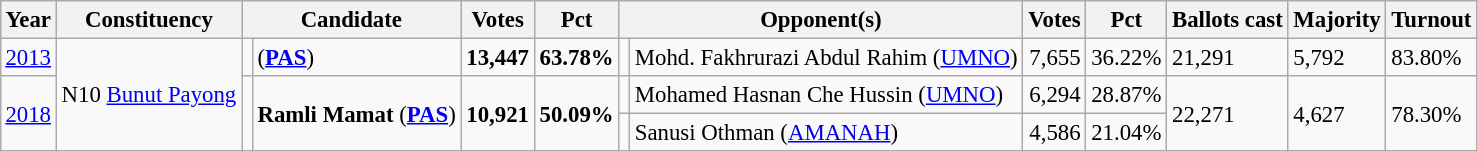<table class="wikitable" style="margin:0.5em ; font-size:95%">
<tr>
<th>Year</th>
<th>Constituency</th>
<th colspan=2>Candidate</th>
<th>Votes</th>
<th>Pct</th>
<th colspan=2>Opponent(s)</th>
<th>Votes</th>
<th>Pct</th>
<th>Ballots cast</th>
<th>Majority</th>
<th>Turnout</th>
</tr>
<tr>
<td><a href='#'>2013</a></td>
<td rowspan=3>N10 <a href='#'>Bunut Payong</a></td>
<td></td>
<td> (<a href='#'><strong>PAS</strong></a>)</td>
<td align="right"><strong>13,447</strong></td>
<td><strong>63.78%</strong></td>
<td></td>
<td>Mohd. Fakhrurazi Abdul Rahim (<a href='#'>UMNO</a>)</td>
<td align="right">7,655</td>
<td>36.22%</td>
<td>21,291</td>
<td>5,792</td>
<td>83.80%</td>
</tr>
<tr>
<td rowspan=2><a href='#'>2018</a></td>
<td rowspan=2 ></td>
<td rowspan=2><strong>Ramli Mamat</strong> (<a href='#'><strong>PAS</strong></a>)</td>
<td rowspan=2 align="right"><strong>10,921</strong></td>
<td rowspan=2><strong>50.09%</strong></td>
<td></td>
<td>Mohamed Hasnan Che Hussin (<a href='#'>UMNO</a>)</td>
<td align="right">6,294</td>
<td>28.87%</td>
<td rowspan=2>22,271</td>
<td rowspan=2>4,627</td>
<td rowspan=2>78.30%</td>
</tr>
<tr>
<td></td>
<td>Sanusi Othman (<a href='#'>AMANAH</a>)</td>
<td align="right">4,586</td>
<td>21.04%</td>
</tr>
</table>
